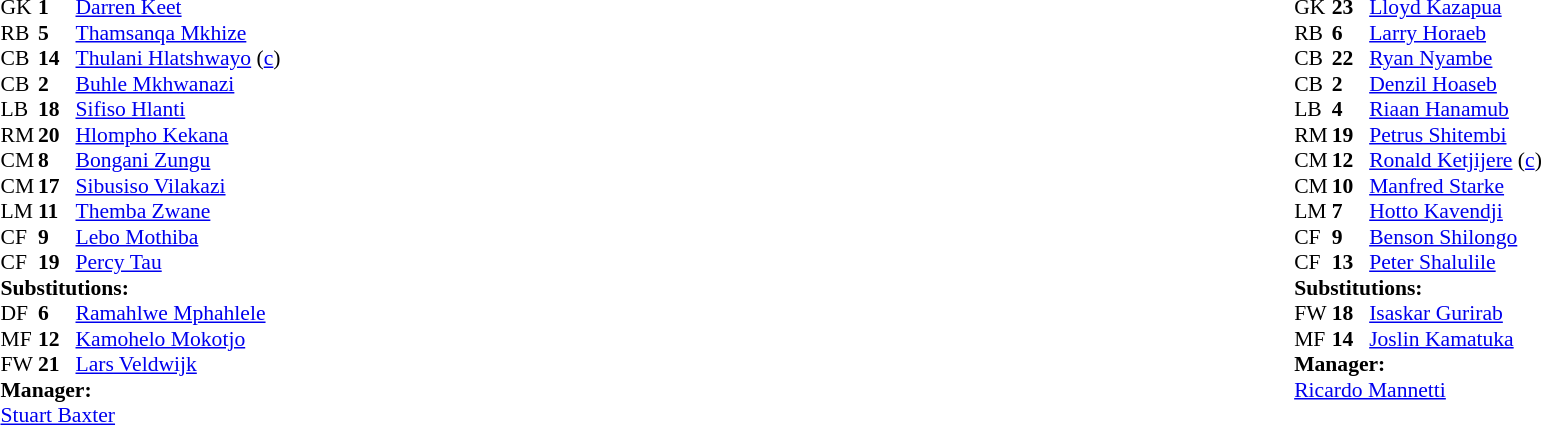<table width="100%">
<tr>
<td valign="top" width="40%"><br><table style="font-size:90%" cellspacing="0" cellpadding="0">
<tr>
<th width=25></th>
<th width=25></th>
</tr>
<tr>
<td>GK</td>
<td><strong>1</strong></td>
<td><a href='#'>Darren Keet</a></td>
</tr>
<tr>
<td>RB</td>
<td><strong>5</strong></td>
<td><a href='#'>Thamsanqa Mkhize</a></td>
<td></td>
<td></td>
</tr>
<tr>
<td>CB</td>
<td><strong>14</strong></td>
<td><a href='#'>Thulani Hlatshwayo</a> (<a href='#'>c</a>)</td>
</tr>
<tr>
<td>CB</td>
<td><strong>2</strong></td>
<td><a href='#'>Buhle Mkhwanazi</a></td>
</tr>
<tr>
<td>LB</td>
<td><strong>18</strong></td>
<td><a href='#'>Sifiso Hlanti</a></td>
</tr>
<tr>
<td>RM</td>
<td><strong>20</strong></td>
<td><a href='#'>Hlompho Kekana</a></td>
</tr>
<tr>
<td>CM</td>
<td><strong>8</strong></td>
<td><a href='#'>Bongani Zungu</a></td>
<td></td>
<td></td>
</tr>
<tr>
<td>CM</td>
<td><strong>17</strong></td>
<td><a href='#'>Sibusiso Vilakazi</a></td>
<td></td>
<td></td>
</tr>
<tr>
<td>LM</td>
<td><strong>11</strong></td>
<td><a href='#'>Themba Zwane</a></td>
<td></td>
</tr>
<tr>
<td>CF</td>
<td><strong>9</strong></td>
<td><a href='#'>Lebo Mothiba</a></td>
</tr>
<tr>
<td>CF</td>
<td><strong>19</strong></td>
<td><a href='#'>Percy Tau</a></td>
</tr>
<tr>
<td colspan=3><strong>Substitutions:</strong></td>
</tr>
<tr>
<td>DF</td>
<td><strong>6</strong></td>
<td><a href='#'>Ramahlwe Mphahlele</a></td>
<td></td>
<td></td>
</tr>
<tr>
<td>MF</td>
<td><strong>12</strong></td>
<td><a href='#'>Kamohelo Mokotjo</a></td>
<td></td>
<td></td>
</tr>
<tr>
<td>FW</td>
<td><strong>21</strong></td>
<td><a href='#'>Lars Veldwijk</a></td>
<td></td>
<td></td>
</tr>
<tr>
<td colspan=3><strong>Manager:</strong></td>
</tr>
<tr>
<td colspan=3> <a href='#'>Stuart Baxter</a></td>
</tr>
</table>
</td>
<td valign="top"></td>
<td valign="top" width="50%"><br><table style="font-size:90%; margin:auto" cellspacing="0" cellpadding="0">
<tr>
<th width=25></th>
<th width=25></th>
</tr>
<tr>
<td>GK</td>
<td><strong>23</strong></td>
<td><a href='#'>Lloyd Kazapua</a></td>
</tr>
<tr>
<td>RB</td>
<td><strong>6</strong></td>
<td><a href='#'>Larry Horaeb</a></td>
<td></td>
</tr>
<tr>
<td>CB</td>
<td><strong>22</strong></td>
<td><a href='#'>Ryan Nyambe</a></td>
</tr>
<tr>
<td>CB</td>
<td><strong>2</strong></td>
<td><a href='#'>Denzil Hoaseb</a></td>
</tr>
<tr>
<td>LB</td>
<td><strong>4</strong></td>
<td><a href='#'>Riaan Hanamub</a></td>
</tr>
<tr>
<td>RM</td>
<td><strong>19</strong></td>
<td><a href='#'>Petrus Shitembi</a></td>
</tr>
<tr>
<td>CM</td>
<td><strong>12</strong></td>
<td><a href='#'>Ronald Ketjijere</a> (<a href='#'>c</a>)</td>
</tr>
<tr>
<td>CM</td>
<td><strong>10</strong></td>
<td><a href='#'>Manfred Starke</a></td>
<td></td>
<td></td>
</tr>
<tr>
<td>LM</td>
<td><strong>7</strong></td>
<td><a href='#'>Hotto Kavendji</a></td>
<td></td>
</tr>
<tr>
<td>CF</td>
<td><strong>9</strong></td>
<td><a href='#'>Benson Shilongo</a></td>
<td></td>
<td></td>
</tr>
<tr>
<td>CF</td>
<td><strong>13</strong></td>
<td><a href='#'>Peter Shalulile</a></td>
</tr>
<tr>
<td colspan=3><strong>Substitutions:</strong></td>
</tr>
<tr>
<td>FW</td>
<td><strong>18</strong></td>
<td><a href='#'>Isaskar Gurirab</a></td>
<td></td>
<td></td>
</tr>
<tr>
<td>MF</td>
<td><strong>14</strong></td>
<td><a href='#'>Joslin Kamatuka</a></td>
<td></td>
<td></td>
</tr>
<tr>
<td colspan=3><strong>Manager:</strong></td>
</tr>
<tr>
<td colspan=3><a href='#'>Ricardo Mannetti</a></td>
</tr>
</table>
</td>
</tr>
</table>
